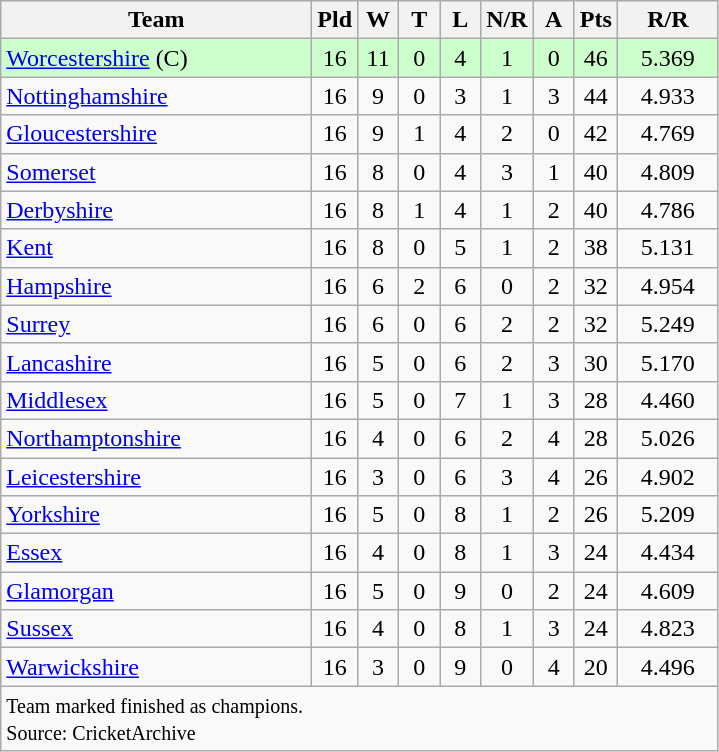<table class="wikitable" style="text-align: center;">
<tr>
<th width=200>Team</th>
<th width=20>Pld</th>
<th width=20>W</th>
<th width=20>T</th>
<th width=20>L</th>
<th width=20>N/R</th>
<th width=20>A</th>
<th width=20>Pts</th>
<th width=60>R/R</th>
</tr>
<tr bgcolor="#ccffcc">
<td align=left><a href='#'>Worcestershire</a> (C)</td>
<td>16</td>
<td>11</td>
<td>0</td>
<td>4</td>
<td>1</td>
<td>0</td>
<td>46</td>
<td>5.369</td>
</tr>
<tr>
<td align=left><a href='#'>Nottinghamshire</a></td>
<td>16</td>
<td>9</td>
<td>0</td>
<td>3</td>
<td>1</td>
<td>3</td>
<td>44</td>
<td>4.933</td>
</tr>
<tr>
<td align=left><a href='#'>Gloucestershire</a></td>
<td>16</td>
<td>9</td>
<td>1</td>
<td>4</td>
<td>2</td>
<td>0</td>
<td>42</td>
<td>4.769</td>
</tr>
<tr>
<td align=left><a href='#'>Somerset</a></td>
<td>16</td>
<td>8</td>
<td>0</td>
<td>4</td>
<td>3</td>
<td>1</td>
<td>40</td>
<td>4.809</td>
</tr>
<tr>
<td align=left><a href='#'>Derbyshire</a></td>
<td>16</td>
<td>8</td>
<td>1</td>
<td>4</td>
<td>1</td>
<td>2</td>
<td>40</td>
<td>4.786</td>
</tr>
<tr>
<td align=left><a href='#'>Kent</a></td>
<td>16</td>
<td>8</td>
<td>0</td>
<td>5</td>
<td>1</td>
<td>2</td>
<td>38</td>
<td>5.131</td>
</tr>
<tr>
<td align=left><a href='#'>Hampshire</a></td>
<td>16</td>
<td>6</td>
<td>2</td>
<td>6</td>
<td>0</td>
<td>2</td>
<td>32</td>
<td>4.954</td>
</tr>
<tr>
<td align=left><a href='#'>Surrey</a></td>
<td>16</td>
<td>6</td>
<td>0</td>
<td>6</td>
<td>2</td>
<td>2</td>
<td>32</td>
<td>5.249</td>
</tr>
<tr>
<td align=left><a href='#'>Lancashire</a></td>
<td>16</td>
<td>5</td>
<td>0</td>
<td>6</td>
<td>2</td>
<td>3</td>
<td>30</td>
<td>5.170</td>
</tr>
<tr>
<td align=left><a href='#'>Middlesex</a></td>
<td>16</td>
<td>5</td>
<td>0</td>
<td>7</td>
<td>1</td>
<td>3</td>
<td>28</td>
<td>4.460</td>
</tr>
<tr>
<td align=left><a href='#'>Northamptonshire</a></td>
<td>16</td>
<td>4</td>
<td>0</td>
<td>6</td>
<td>2</td>
<td>4</td>
<td>28</td>
<td>5.026</td>
</tr>
<tr>
<td align=left><a href='#'>Leicestershire</a></td>
<td>16</td>
<td>3</td>
<td>0</td>
<td>6</td>
<td>3</td>
<td>4</td>
<td>26</td>
<td>4.902</td>
</tr>
<tr>
<td align=left><a href='#'>Yorkshire</a></td>
<td>16</td>
<td>5</td>
<td>0</td>
<td>8</td>
<td>1</td>
<td>2</td>
<td>26</td>
<td>5.209</td>
</tr>
<tr>
<td align=left><a href='#'>Essex</a></td>
<td>16</td>
<td>4</td>
<td>0</td>
<td>8</td>
<td>1</td>
<td>3</td>
<td>24</td>
<td>4.434</td>
</tr>
<tr>
<td align=left><a href='#'>Glamorgan</a></td>
<td>16</td>
<td>5</td>
<td>0</td>
<td>9</td>
<td>0</td>
<td>2</td>
<td>24</td>
<td>4.609</td>
</tr>
<tr>
<td align=left><a href='#'>Sussex</a></td>
<td>16</td>
<td>4</td>
<td>0</td>
<td>8</td>
<td>1</td>
<td>3</td>
<td>24</td>
<td>4.823</td>
</tr>
<tr>
<td align=left><a href='#'>Warwickshire</a></td>
<td>16</td>
<td>3</td>
<td>0</td>
<td>9</td>
<td>0</td>
<td>4</td>
<td>20</td>
<td>4.496</td>
</tr>
<tr>
<td colspan="9" align="left"><small>Team marked  finished as champions.<br>Source: CricketArchive</small></td>
</tr>
</table>
